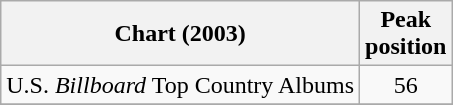<table class="wikitable">
<tr>
<th>Chart (2003)</th>
<th>Peak<br>position</th>
</tr>
<tr>
<td>U.S. <em>Billboard</em> Top Country Albums</td>
<td align="center">56</td>
</tr>
<tr>
</tr>
</table>
